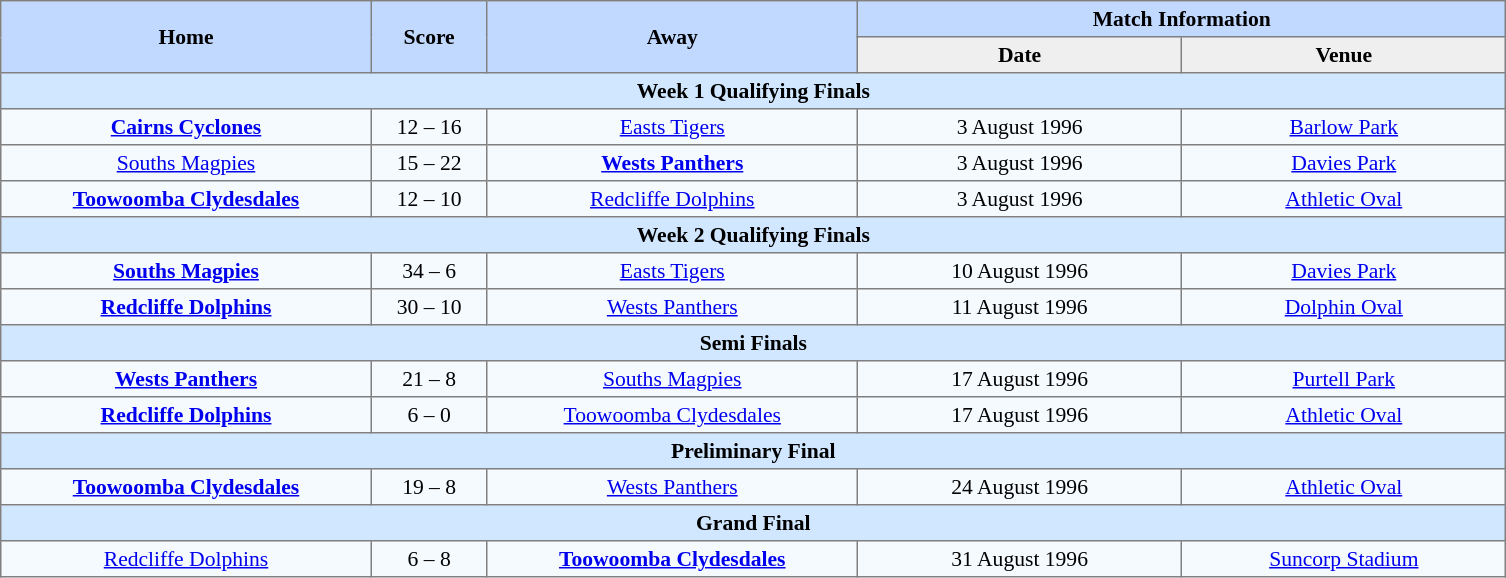<table border=1 style="border-collapse:collapse; font-size:90%; text-align:center;" cellpadding=3 cellspacing=0>
<tr bgcolor=#C1D8FF>
<th rowspan=2 width=16%>Home</th>
<th rowspan=2 width=5%>Score</th>
<th rowspan=2 width=16%>Away</th>
<th colspan=6>Match Information</th>
</tr>
<tr bgcolor=#EFEFEF>
<th width=14%>Date</th>
<th width=14%>Venue</th>
</tr>
<tr bgcolor="#D0E7FF">
<td colspan=7><strong>Week 1 Qualifying Finals</strong></td>
</tr>
<tr bgcolor=#F5FAFF>
<td> <strong><a href='#'>Cairns Cyclones</a></strong></td>
<td>12 – 16</td>
<td> <a href='#'>Easts Tigers</a></td>
<td>3 August 1996</td>
<td><a href='#'>Barlow Park</a></td>
</tr>
<tr bgcolor=#F5FAFF>
<td> <a href='#'>Souths Magpies</a></td>
<td>15 – 22</td>
<td> <strong><a href='#'>Wests Panthers</a></strong></td>
<td>3 August 1996</td>
<td><a href='#'>Davies Park</a></td>
</tr>
<tr bgcolor=#F5FAFF>
<td> <strong><a href='#'>Toowoomba Clydesdales</a></strong></td>
<td>12 – 10</td>
<td> <a href='#'>Redcliffe Dolphins</a></td>
<td>3 August 1996</td>
<td><a href='#'>Athletic Oval</a></td>
</tr>
<tr bgcolor="#D0E7FF">
<td colspan=7><strong>Week 2 Qualifying Finals</strong></td>
</tr>
<tr bgcolor=#F5FAFF>
<td> <strong><a href='#'>Souths Magpies</a></strong></td>
<td>34 – 6</td>
<td> <a href='#'>Easts Tigers</a></td>
<td>10 August 1996</td>
<td><a href='#'>Davies Park</a></td>
</tr>
<tr bgcolor=#F5FAFF>
<td> <strong><a href='#'>Redcliffe Dolphins</a></strong></td>
<td>30 – 10</td>
<td> <a href='#'>Wests Panthers</a></td>
<td>11 August 1996</td>
<td><a href='#'>Dolphin Oval</a></td>
</tr>
<tr bgcolor="#D0E7FF">
<td colspan=7><strong>Semi Finals</strong></td>
</tr>
<tr bgcolor=#F5FAFF>
<td> <strong><a href='#'>Wests Panthers</a></strong></td>
<td>21 – 8</td>
<td> <a href='#'>Souths Magpies</a></td>
<td>17 August 1996</td>
<td><a href='#'>Purtell Park</a></td>
</tr>
<tr bgcolor=#F5FAFF>
<td> <strong><a href='#'>Redcliffe Dolphins</a></strong></td>
<td>6 – 0</td>
<td> <a href='#'>Toowoomba Clydesdales</a></td>
<td>17 August 1996</td>
<td><a href='#'>Athletic Oval</a></td>
</tr>
<tr bgcolor="#D0E7FF">
<td colspan=7><strong>Preliminary Final</strong></td>
</tr>
<tr bgcolor=#F5FAFF>
<td> <strong><a href='#'>Toowoomba Clydesdales</a></strong></td>
<td>19 – 8</td>
<td> <a href='#'>Wests Panthers</a></td>
<td>24 August 1996</td>
<td><a href='#'>Athletic Oval</a></td>
</tr>
<tr bgcolor="#D0E7FF">
<td colspan=7><strong>Grand Final</strong></td>
</tr>
<tr bgcolor=#F5FAFF>
<td> <a href='#'>Redcliffe Dolphins</a></td>
<td>6 – 8</td>
<td> <strong><a href='#'>Toowoomba Clydesdales</a></strong></td>
<td>31 August 1996</td>
<td><a href='#'>Suncorp Stadium</a></td>
</tr>
</table>
